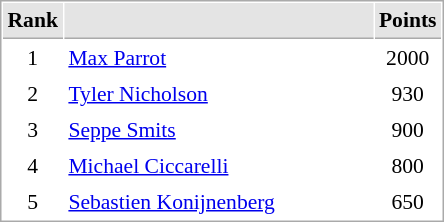<table cellspacing="1" cellpadding="3" style="border:1px solid #aaa; font-size:90%;">
<tr style="background:#e4e4e4;">
<th style="border-bottom:1px solid #aaa; width:10px;">Rank</th>
<th style="border-bottom:1px solid #aaa; width:200px;"></th>
<th style="border-bottom:1px solid #aaa; width:20px;">Points</th>
</tr>
<tr>
<td align=center>1</td>
<td> <a href='#'>Max Parrot</a></td>
<td align=center>2000</td>
</tr>
<tr>
<td align=center>2</td>
<td> <a href='#'>Tyler Nicholson</a></td>
<td align=center>930</td>
</tr>
<tr>
<td align=center>3</td>
<td> <a href='#'>Seppe Smits</a></td>
<td align=center>900</td>
</tr>
<tr>
<td align=center>4</td>
<td> <a href='#'>Michael Ciccarelli</a></td>
<td align=center>800</td>
</tr>
<tr>
<td align=center>5</td>
<td> <a href='#'>Sebastien Konijnenberg</a></td>
<td align=center>650</td>
</tr>
</table>
